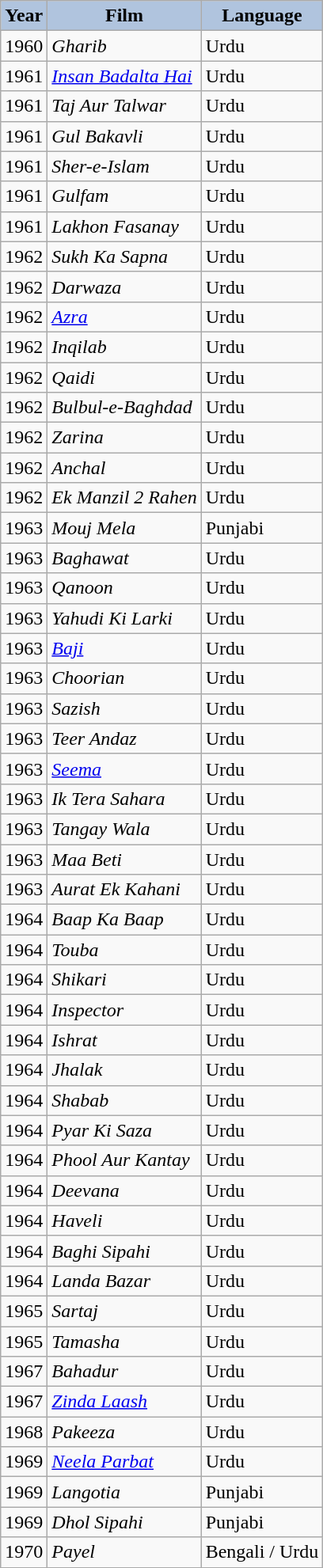<table class="wikitable sortable plainrowheaders">
<tr>
<th style="background:#B0C4DE;">Year</th>
<th style="background:#B0C4DE;">Film</th>
<th style="background:#B0C4DE;">Language</th>
</tr>
<tr>
<td>1960</td>
<td><em>Gharib</em></td>
<td>Urdu</td>
</tr>
<tr>
<td>1961</td>
<td><em><a href='#'>Insan Badalta Hai</a></em></td>
<td>Urdu</td>
</tr>
<tr>
<td>1961</td>
<td><em>Taj Aur Talwar</em></td>
<td>Urdu</td>
</tr>
<tr>
<td>1961</td>
<td><em>Gul Bakavli</em></td>
<td>Urdu</td>
</tr>
<tr>
<td>1961</td>
<td><em>Sher-e-Islam</em></td>
<td>Urdu</td>
</tr>
<tr>
<td>1961</td>
<td><em>Gulfam</em></td>
<td>Urdu</td>
</tr>
<tr>
<td>1961</td>
<td><em>Lakhon Fasanay</em></td>
<td>Urdu</td>
</tr>
<tr>
<td>1962</td>
<td><em>Sukh Ka Sapna</em></td>
<td>Urdu</td>
</tr>
<tr>
<td>1962</td>
<td><em>Darwaza</em></td>
<td>Urdu</td>
</tr>
<tr>
<td>1962</td>
<td><em><a href='#'>Azra</a></em></td>
<td>Urdu</td>
</tr>
<tr>
<td>1962</td>
<td><em>Inqilab</em></td>
<td>Urdu</td>
</tr>
<tr>
<td>1962</td>
<td><em>Qaidi</em></td>
<td>Urdu</td>
</tr>
<tr>
<td>1962</td>
<td><em>Bulbul-e-Baghdad</em></td>
<td>Urdu</td>
</tr>
<tr>
<td>1962</td>
<td><em>Zarina</em></td>
<td>Urdu</td>
</tr>
<tr>
<td>1962</td>
<td><em>Anchal</em></td>
<td>Urdu</td>
</tr>
<tr>
<td>1962</td>
<td><em>Ek Manzil 2 Rahen</em></td>
<td>Urdu</td>
</tr>
<tr>
<td>1963</td>
<td><em>Mouj Mela</em></td>
<td>Punjabi</td>
</tr>
<tr>
<td>1963</td>
<td><em>Baghawat</em></td>
<td>Urdu</td>
</tr>
<tr>
<td>1963</td>
<td><em>Qanoon</em></td>
<td>Urdu</td>
</tr>
<tr>
<td>1963</td>
<td><em>Yahudi Ki Larki</em></td>
<td>Urdu</td>
</tr>
<tr>
<td>1963</td>
<td><em><a href='#'>Baji</a></em></td>
<td>Urdu</td>
</tr>
<tr>
<td>1963</td>
<td><em>Choorian</em></td>
<td>Urdu</td>
</tr>
<tr>
<td>1963</td>
<td><em>Sazish</em></td>
<td>Urdu</td>
</tr>
<tr>
<td>1963</td>
<td><em>Teer Andaz</em></td>
<td>Urdu</td>
</tr>
<tr>
<td>1963</td>
<td><em><a href='#'>Seema</a></em></td>
<td>Urdu</td>
</tr>
<tr>
<td>1963</td>
<td><em>Ik Tera Sahara</em></td>
<td>Urdu</td>
</tr>
<tr>
<td>1963</td>
<td><em>Tangay Wala</em></td>
<td>Urdu</td>
</tr>
<tr>
<td>1963</td>
<td><em>Maa Beti</em></td>
<td>Urdu</td>
</tr>
<tr>
<td>1963</td>
<td><em>Aurat Ek Kahani</em></td>
<td>Urdu</td>
</tr>
<tr>
<td>1964</td>
<td><em>Baap Ka Baap</em></td>
<td>Urdu</td>
</tr>
<tr>
<td>1964</td>
<td><em>Touba</em></td>
<td>Urdu</td>
</tr>
<tr>
<td>1964</td>
<td><em>Shikari</em></td>
<td>Urdu</td>
</tr>
<tr>
<td>1964</td>
<td><em>Inspector</em></td>
<td>Urdu</td>
</tr>
<tr>
<td>1964</td>
<td><em>Ishrat</em></td>
<td>Urdu</td>
</tr>
<tr>
<td>1964</td>
<td><em>Jhalak</em></td>
<td>Urdu</td>
</tr>
<tr>
<td>1964</td>
<td><em>Shabab</em></td>
<td>Urdu</td>
</tr>
<tr>
<td>1964</td>
<td><em>Pyar Ki Saza</em></td>
<td>Urdu</td>
</tr>
<tr>
<td>1964</td>
<td><em>Phool Aur Kantay</em></td>
<td>Urdu</td>
</tr>
<tr>
<td>1964</td>
<td><em>Deevana</em></td>
<td>Urdu</td>
</tr>
<tr>
<td>1964</td>
<td><em>Haveli</em></td>
<td>Urdu</td>
</tr>
<tr>
<td>1964</td>
<td><em>Baghi Sipahi</em></td>
<td>Urdu</td>
</tr>
<tr>
<td>1964</td>
<td><em>Landa Bazar</em></td>
<td>Urdu</td>
</tr>
<tr>
<td>1965</td>
<td><em>Sartaj</em></td>
<td>Urdu</td>
</tr>
<tr>
<td>1965</td>
<td><em>Tamasha</em></td>
<td>Urdu</td>
</tr>
<tr>
<td>1967</td>
<td><em>Bahadur</em></td>
<td>Urdu</td>
</tr>
<tr>
<td>1967</td>
<td><em><a href='#'>Zinda Laash</a></em></td>
<td>Urdu</td>
</tr>
<tr>
<td>1968</td>
<td><em>Pakeeza</em></td>
<td>Urdu</td>
</tr>
<tr>
<td>1969</td>
<td><em><a href='#'>Neela Parbat</a></em></td>
<td>Urdu</td>
</tr>
<tr>
<td>1969</td>
<td><em>Langotia</em></td>
<td>Punjabi</td>
</tr>
<tr>
<td>1969</td>
<td><em>Dhol Sipahi</em></td>
<td>Punjabi</td>
</tr>
<tr>
<td>1970</td>
<td><em>Payel</em></td>
<td>Bengali / Urdu</td>
</tr>
</table>
